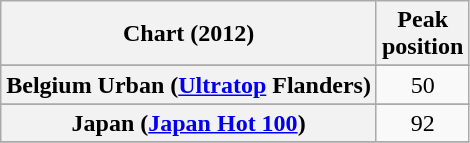<table class="wikitable sortable plainrowheaders">
<tr>
<th scope="col">Chart (2012)</th>
<th scope="col">Peak<br>position</th>
</tr>
<tr>
</tr>
<tr>
<th scope="row">Belgium Urban (<a href='#'>Ultratop</a> Flanders)</th>
<td align=center>50</td>
</tr>
<tr>
</tr>
<tr>
<th scope="row">Japan (<a href='#'>Japan Hot 100</a>)</th>
<td style="text-align:center;">92</td>
</tr>
<tr>
</tr>
</table>
